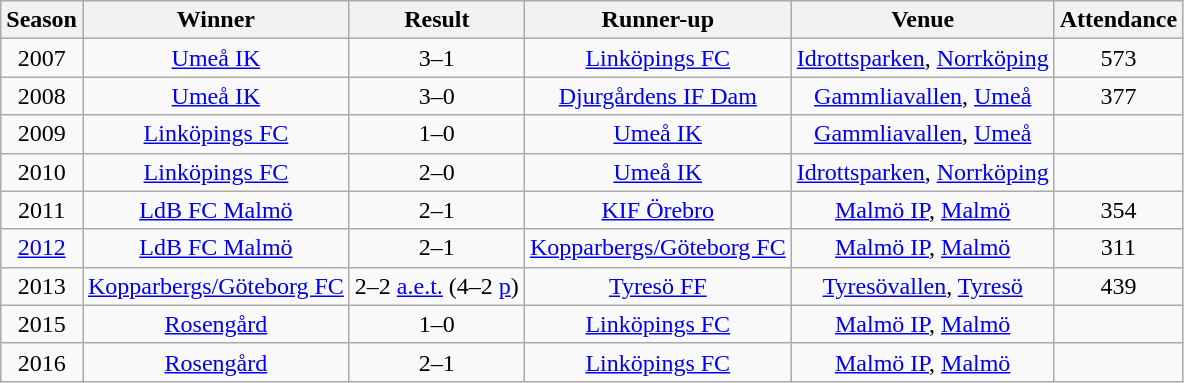<table class="sortable wikitable" style="text-align: center;">
<tr>
<th>Season</th>
<th>Winner</th>
<th>Result</th>
<th>Runner-up</th>
<th>Venue</th>
<th>Attendance</th>
</tr>
<tr>
<td>2007</td>
<td><a href='#'>Umeå IK</a></td>
<td>3–1<br></td>
<td><a href='#'>Linköpings FC</a></td>
<td><a href='#'>Idrottsparken</a>, <a href='#'>Norrköping</a></td>
<td>573</td>
</tr>
<tr>
<td>2008</td>
<td><a href='#'>Umeå IK</a></td>
<td>3–0<br></td>
<td><a href='#'>Djurgårdens IF Dam</a></td>
<td><a href='#'>Gammliavallen</a>, <a href='#'>Umeå</a></td>
<td>377</td>
</tr>
<tr>
<td>2009</td>
<td><a href='#'>Linköpings FC</a></td>
<td>1–0<br></td>
<td><a href='#'>Umeå IK</a></td>
<td><a href='#'>Gammliavallen</a>, <a href='#'>Umeå</a></td>
<td></td>
</tr>
<tr>
<td>2010</td>
<td><a href='#'>Linköpings FC</a></td>
<td>2–0<br></td>
<td><a href='#'>Umeå IK</a></td>
<td><a href='#'>Idrottsparken</a>, <a href='#'>Norrköping</a></td>
<td></td>
</tr>
<tr>
<td>2011</td>
<td><a href='#'>LdB FC Malmö</a></td>
<td>2–1<br></td>
<td><a href='#'>KIF Örebro</a></td>
<td><a href='#'>Malmö IP</a>, <a href='#'>Malmö</a></td>
<td>354</td>
</tr>
<tr>
<td><a href='#'>2012</a></td>
<td><a href='#'>LdB FC Malmö</a></td>
<td>2–1<br></td>
<td><a href='#'>Kopparbergs/Göteborg FC</a></td>
<td><a href='#'>Malmö IP</a>, <a href='#'>Malmö</a></td>
<td>311</td>
</tr>
<tr>
<td>2013</td>
<td><a href='#'>Kopparbergs/Göteborg FC</a></td>
<td>2–2 <a href='#'>a.e.t.</a> (4–2 <a href='#'>p</a>)<br></td>
<td><a href='#'>Tyresö FF</a></td>
<td><a href='#'>Tyresövallen</a>, <a href='#'>Tyresö</a></td>
<td>439</td>
</tr>
<tr>
<td>2015</td>
<td><a href='#'>Rosengård</a></td>
<td>1–0<br></td>
<td><a href='#'>Linköpings FC</a></td>
<td><a href='#'>Malmö IP</a>, <a href='#'>Malmö</a></td>
<td></td>
</tr>
<tr>
<td>2016</td>
<td><a href='#'>Rosengård</a></td>
<td>2–1<br></td>
<td><a href='#'>Linköpings FC</a></td>
<td><a href='#'>Malmö IP</a>, <a href='#'>Malmö</a></td>
<td></td>
</tr>
</table>
